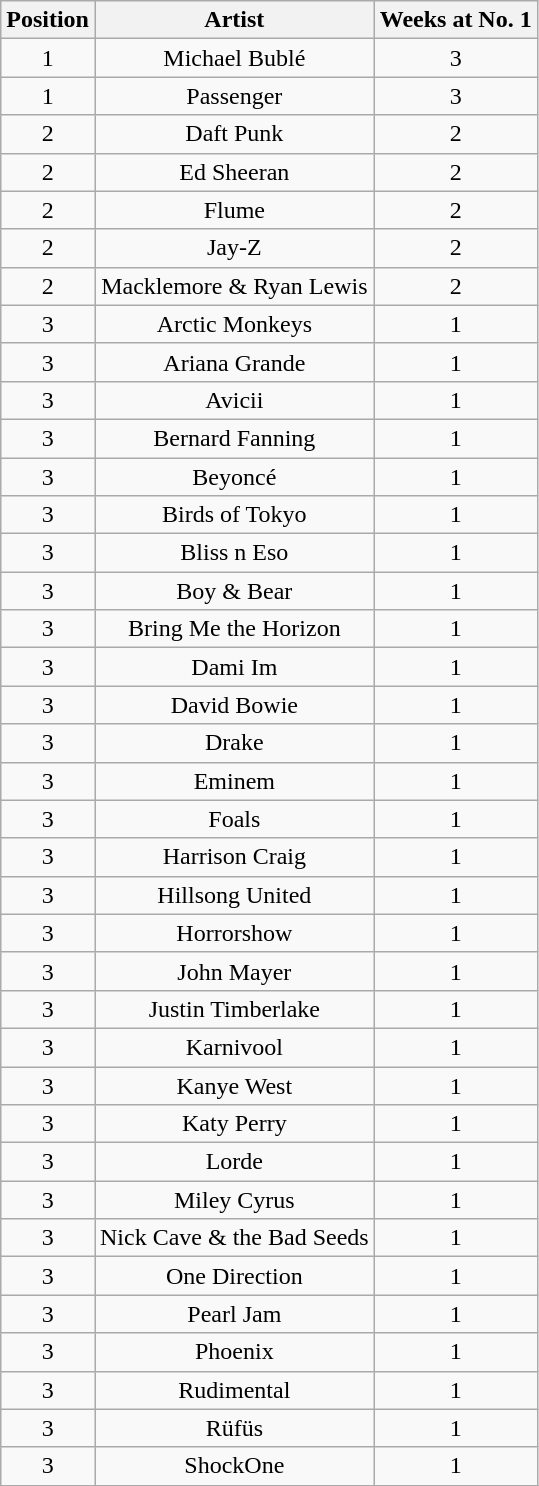<table class="wikitable">
<tr>
<th style="text-align: center;">Position</th>
<th style="text-align: center;">Artist</th>
<th style="text-align: center;">Weeks at No. 1</th>
</tr>
<tr>
<td style="text-align: center;">1</td>
<td style="text-align: center;">Michael Bublé</td>
<td style="text-align: center;">3</td>
</tr>
<tr>
<td style="text-align: center;">1</td>
<td style="text-align: center;">Passenger</td>
<td style="text-align: center;">3</td>
</tr>
<tr>
<td style="text-align: center;">2</td>
<td style="text-align: center;">Daft Punk</td>
<td style="text-align: center;">2</td>
</tr>
<tr>
<td style="text-align: center;">2</td>
<td style="text-align: center;">Ed Sheeran</td>
<td style="text-align: center;">2</td>
</tr>
<tr>
<td style="text-align: center;">2</td>
<td style="text-align: center;">Flume</td>
<td style="text-align: center;">2</td>
</tr>
<tr>
<td style="text-align: center;">2</td>
<td style="text-align: center;">Jay-Z</td>
<td style="text-align: center;">2</td>
</tr>
<tr>
<td style="text-align: center;">2</td>
<td style="text-align: center;">Macklemore & Ryan Lewis</td>
<td style="text-align: center;">2</td>
</tr>
<tr>
<td style="text-align: center;">3</td>
<td style="text-align: center;">Arctic Monkeys</td>
<td style="text-align: center;">1</td>
</tr>
<tr>
<td style="text-align: center;">3</td>
<td style="text-align: center;">Ariana Grande</td>
<td style="text-align: center;">1</td>
</tr>
<tr>
<td style="text-align: center;">3</td>
<td style="text-align: center;">Avicii</td>
<td style="text-align: center;">1</td>
</tr>
<tr>
<td style="text-align: center;">3</td>
<td style="text-align: center;">Bernard Fanning</td>
<td style="text-align: center;">1</td>
</tr>
<tr>
<td style="text-align: center;">3</td>
<td style="text-align: center;">Beyoncé</td>
<td style="text-align: center;">1</td>
</tr>
<tr>
<td style="text-align: center;">3</td>
<td style="text-align: center;">Birds of Tokyo</td>
<td style="text-align: center;">1</td>
</tr>
<tr>
<td style="text-align: center;">3</td>
<td style="text-align: center;">Bliss n Eso</td>
<td style="text-align: center;">1</td>
</tr>
<tr>
<td style="text-align: center;">3</td>
<td style="text-align: center;">Boy & Bear</td>
<td style="text-align: center;">1</td>
</tr>
<tr>
<td style="text-align: center;">3</td>
<td style="text-align: center;">Bring Me the Horizon</td>
<td style="text-align: center;">1</td>
</tr>
<tr>
<td style="text-align: center;">3</td>
<td style="text-align: center;">Dami Im</td>
<td style="text-align: center;">1</td>
</tr>
<tr>
<td style="text-align: center;">3</td>
<td style="text-align: center;">David Bowie</td>
<td style="text-align: center;">1</td>
</tr>
<tr>
<td style="text-align: center;">3</td>
<td style="text-align: center;">Drake</td>
<td style="text-align: center;">1</td>
</tr>
<tr>
<td style="text-align: center;">3</td>
<td style="text-align: center;">Eminem</td>
<td style="text-align: center;">1</td>
</tr>
<tr>
<td style="text-align: center;">3</td>
<td style="text-align: center;">Foals</td>
<td style="text-align: center;">1</td>
</tr>
<tr>
<td style="text-align: center;">3</td>
<td style="text-align: center;">Harrison Craig</td>
<td style="text-align: center;">1</td>
</tr>
<tr>
<td style="text-align: center;">3</td>
<td style="text-align: center;">Hillsong United</td>
<td style="text-align: center;">1</td>
</tr>
<tr>
<td style="text-align: center;">3</td>
<td style="text-align: center;">Horrorshow</td>
<td style="text-align: center;">1</td>
</tr>
<tr>
<td style="text-align: center;">3</td>
<td style="text-align: center;">John Mayer</td>
<td style="text-align: center;">1</td>
</tr>
<tr>
<td style="text-align: center;">3</td>
<td style="text-align: center;">Justin Timberlake</td>
<td style="text-align: center;">1</td>
</tr>
<tr>
<td style="text-align: center;">3</td>
<td style="text-align: center;">Karnivool</td>
<td style="text-align: center;">1</td>
</tr>
<tr>
<td style="text-align: center;">3</td>
<td style="text-align: center;">Kanye West</td>
<td style="text-align: center;">1</td>
</tr>
<tr>
<td style="text-align: center;">3</td>
<td style="text-align: center;">Katy Perry</td>
<td style="text-align: center;">1</td>
</tr>
<tr>
<td style="text-align: center;">3</td>
<td style="text-align: center;">Lorde</td>
<td style="text-align: center;">1</td>
</tr>
<tr>
<td style="text-align: center;">3</td>
<td style="text-align: center;">Miley Cyrus</td>
<td style="text-align: center;">1</td>
</tr>
<tr>
<td style="text-align: center;">3</td>
<td style="text-align: center;">Nick Cave & the Bad Seeds</td>
<td style="text-align: center;">1</td>
</tr>
<tr>
<td style="text-align: center;">3</td>
<td style="text-align: center;">One Direction</td>
<td style="text-align: center;">1</td>
</tr>
<tr>
<td style="text-align: center;">3</td>
<td style="text-align: center;">Pearl Jam</td>
<td style="text-align: center;">1</td>
</tr>
<tr>
<td style="text-align: center;">3</td>
<td style="text-align: center;">Phoenix</td>
<td style="text-align: center;">1</td>
</tr>
<tr>
<td style="text-align: center;">3</td>
<td style="text-align: center;">Rudimental</td>
<td style="text-align: center;">1</td>
</tr>
<tr>
<td style="text-align: center;">3</td>
<td style="text-align: center;">Rüfüs</td>
<td style="text-align: center;">1</td>
</tr>
<tr>
<td style="text-align: center;">3</td>
<td style="text-align: center;">ShockOne</td>
<td style="text-align: center;">1</td>
</tr>
</table>
